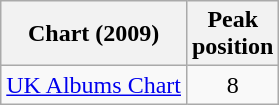<table class="wikitable sortable">
<tr>
<th>Chart (2009)</th>
<th>Peak<br>position</th>
</tr>
<tr>
<td><a href='#'>UK Albums Chart</a></td>
<td style="text-align:center;">8</td>
</tr>
</table>
